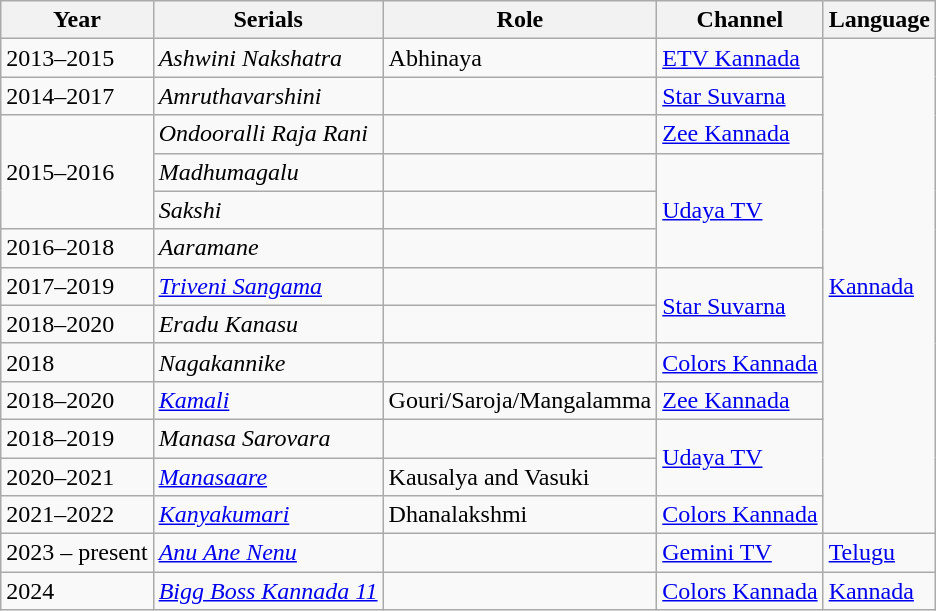<table class="wikitable sortable">
<tr>
<th>Year</th>
<th>Serials</th>
<th>Role</th>
<th>Channel</th>
<th>Language</th>
</tr>
<tr>
<td>2013–2015</td>
<td><em>Ashwini Nakshatra</em></td>
<td>Abhinaya</td>
<td><a href='#'>ETV Kannada</a></td>
<td rowspan="13"><a href='#'>Kannada</a></td>
</tr>
<tr>
<td>2014–2017</td>
<td><em>Amruthavarshini</em></td>
<td></td>
<td><a href='#'>Star Suvarna</a></td>
</tr>
<tr>
<td rowspan=3>2015–2016</td>
<td><em>Ondooralli Raja Rani</em></td>
<td></td>
<td><a href='#'>Zee Kannada</a></td>
</tr>
<tr>
<td><em>Madhumagalu</em></td>
<td></td>
<td rowspan=3><a href='#'>Udaya TV</a></td>
</tr>
<tr>
<td><em>Sakshi</em></td>
<td></td>
</tr>
<tr>
<td>2016–2018</td>
<td><em>Aaramane</em></td>
<td></td>
</tr>
<tr>
<td>2017–2019</td>
<td><em><a href='#'>Triveni Sangama</a></em></td>
<td></td>
<td rowspan=2><a href='#'>Star Suvarna</a></td>
</tr>
<tr>
<td>2018–2020</td>
<td><em>Eradu Kanasu</em></td>
<td></td>
</tr>
<tr>
<td>2018</td>
<td><em>Nagakannike</em></td>
<td></td>
<td><a href='#'>Colors Kannada</a></td>
</tr>
<tr>
<td>2018–2020</td>
<td><em><a href='#'>Kamali</a></em></td>
<td>Gouri/Saroja/Mangalamma</td>
<td><a href='#'>Zee Kannada</a></td>
</tr>
<tr>
<td>2018–2019</td>
<td><em>Manasa Sarovara</em></td>
<td></td>
<td rowspan=2><a href='#'>Udaya TV</a></td>
</tr>
<tr>
<td>2020–2021</td>
<td><em><a href='#'>Manasaare</a></em></td>
<td>Kausalya and Vasuki</td>
</tr>
<tr>
<td>2021–2022</td>
<td><em><a href='#'>Kanyakumari</a></em></td>
<td>Dhanalakshmi</td>
<td><a href='#'>Colors Kannada</a></td>
</tr>
<tr>
<td>2023 – present</td>
<td><em><a href='#'>Anu Ane Nenu</a></em></td>
<td></td>
<td><a href='#'>Gemini TV</a></td>
<td><a href='#'>Telugu</a></td>
</tr>
<tr>
<td>2024</td>
<td><em><a href='#'>Bigg Boss Kannada 11</a></td>
<td></td>
<td><a href='#'>Colors Kannada</a></td>
<td><a href='#'>Kannada</a></td>
</tr>
</table>
